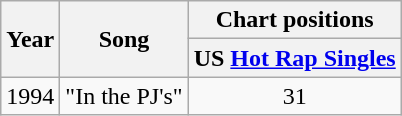<table class="wikitable">
<tr>
<th rowspan=2>Year</th>
<th rowspan=2>Song</th>
<th>Chart positions</th>
</tr>
<tr>
<th>US <a href='#'>Hot Rap Singles</a></th>
</tr>
<tr>
<td>1994</td>
<td>"In the PJ's"</td>
<td align="center">31</td>
</tr>
</table>
